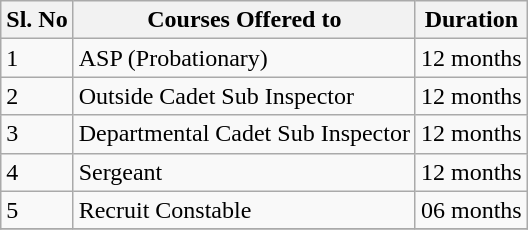<table class="wikitable">
<tr>
<th>Sl. No</th>
<th>Courses Offered to</th>
<th>Duration</th>
</tr>
<tr>
<td>1</td>
<td>ASP (Probationary)</td>
<td>12 months</td>
</tr>
<tr>
<td>2</td>
<td>Outside Cadet Sub Inspector</td>
<td>12 months</td>
</tr>
<tr>
<td>3</td>
<td>Departmental Cadet Sub Inspector</td>
<td>12 months</td>
</tr>
<tr>
<td>4</td>
<td>Sergeant</td>
<td>12 months</td>
</tr>
<tr>
<td>5</td>
<td>Recruit Constable</td>
<td>06 months</td>
</tr>
<tr>
</tr>
</table>
